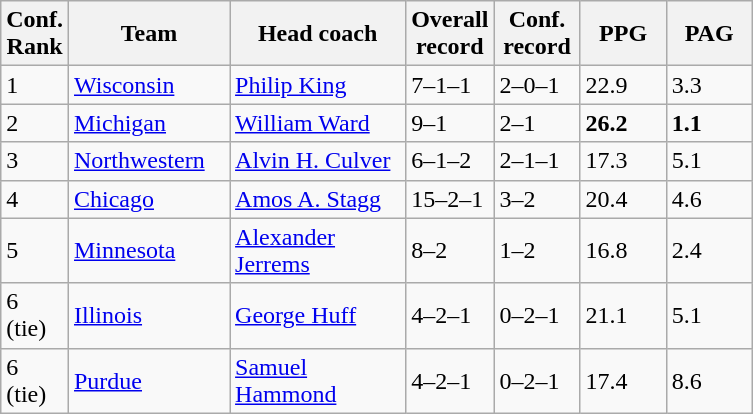<table class="sortable wikitable">
<tr>
<th width="25">Conf. Rank</th>
<th width="100">Team</th>
<th width="110">Head coach</th>
<th width="50">Overall record</th>
<th width="50">Conf. record</th>
<th width="50">PPG</th>
<th width="50">PAG</th>
</tr>
<tr align="left" bgcolor="">
<td>1</td>
<td><a href='#'>Wisconsin</a></td>
<td><a href='#'>Philip King</a></td>
<td>7–1–1</td>
<td>2–0–1</td>
<td>22.9</td>
<td>3.3</td>
</tr>
<tr align="left" bgcolor="">
<td>2</td>
<td><a href='#'>Michigan</a></td>
<td><a href='#'>William Ward</a></td>
<td>9–1</td>
<td>2–1</td>
<td><strong>26.2</strong></td>
<td><strong>1.1</strong></td>
</tr>
<tr align="left" bgcolor="">
<td>3</td>
<td><a href='#'>Northwestern</a></td>
<td><a href='#'>Alvin H. Culver</a></td>
<td>6–1–2</td>
<td>2–1–1</td>
<td>17.3</td>
<td>5.1</td>
</tr>
<tr align="left" bgcolor="">
<td>4</td>
<td><a href='#'>Chicago</a></td>
<td><a href='#'>Amos A. Stagg</a></td>
<td>15–2–1</td>
<td>3–2</td>
<td>20.4</td>
<td>4.6</td>
</tr>
<tr align="left" bgcolor="">
<td>5</td>
<td><a href='#'>Minnesota</a></td>
<td><a href='#'>Alexander Jerrems</a></td>
<td>8–2</td>
<td>1–2</td>
<td>16.8</td>
<td>2.4</td>
</tr>
<tr align="left" bgcolor="">
<td>6 (tie)</td>
<td><a href='#'>Illinois</a></td>
<td><a href='#'>George Huff</a></td>
<td>4–2–1</td>
<td>0–2–1</td>
<td>21.1</td>
<td>5.1</td>
</tr>
<tr align="left" bgcolor="">
<td>6 (tie)</td>
<td><a href='#'>Purdue</a></td>
<td><a href='#'>Samuel Hammond</a></td>
<td>4–2–1</td>
<td>0–2–1</td>
<td>17.4</td>
<td>8.6</td>
</tr>
</table>
